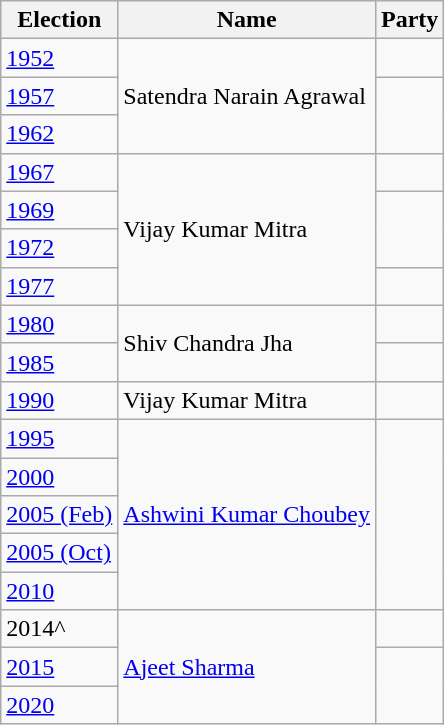<table class="wikitable sortable">
<tr>
<th>Election</th>
<th>Name</th>
<th colspan="2">Party</th>
</tr>
<tr>
<td><a href='#'>1952</a></td>
<td rowspan="3">Satendra Narain Agrawal</td>
<td></td>
</tr>
<tr>
<td><a href='#'>1957</a></td>
</tr>
<tr>
<td><a href='#'>1962</a></td>
</tr>
<tr>
<td><a href='#'>1967</a></td>
<td rowspan="4">Vijay Kumar Mitra</td>
<td></td>
</tr>
<tr>
<td><a href='#'>1969</a></td>
</tr>
<tr>
<td><a href='#'>1972</a></td>
</tr>
<tr>
<td><a href='#'>1977</a></td>
<td></td>
</tr>
<tr>
<td><a href='#'>1980</a></td>
<td rowspan="2">Shiv Chandra Jha</td>
<td></td>
</tr>
<tr>
<td><a href='#'>1985</a></td>
</tr>
<tr>
<td><a href='#'>1990</a></td>
<td>Vijay Kumar Mitra</td>
<td></td>
</tr>
<tr>
<td><a href='#'>1995</a></td>
<td rowspan="5"><a href='#'>Ashwini Kumar Choubey</a></td>
</tr>
<tr>
<td><a href='#'>2000</a></td>
</tr>
<tr>
<td><a href='#'>2005 (Feb)</a></td>
</tr>
<tr>
<td><a href='#'>2005 (Oct)</a></td>
</tr>
<tr>
<td><a href='#'>2010</a></td>
</tr>
<tr>
<td>2014^</td>
<td rowspan="3"><a href='#'>Ajeet Sharma</a></td>
<td></td>
</tr>
<tr>
<td><a href='#'>2015</a></td>
</tr>
<tr>
<td><a href='#'>2020</a></td>
</tr>
</table>
